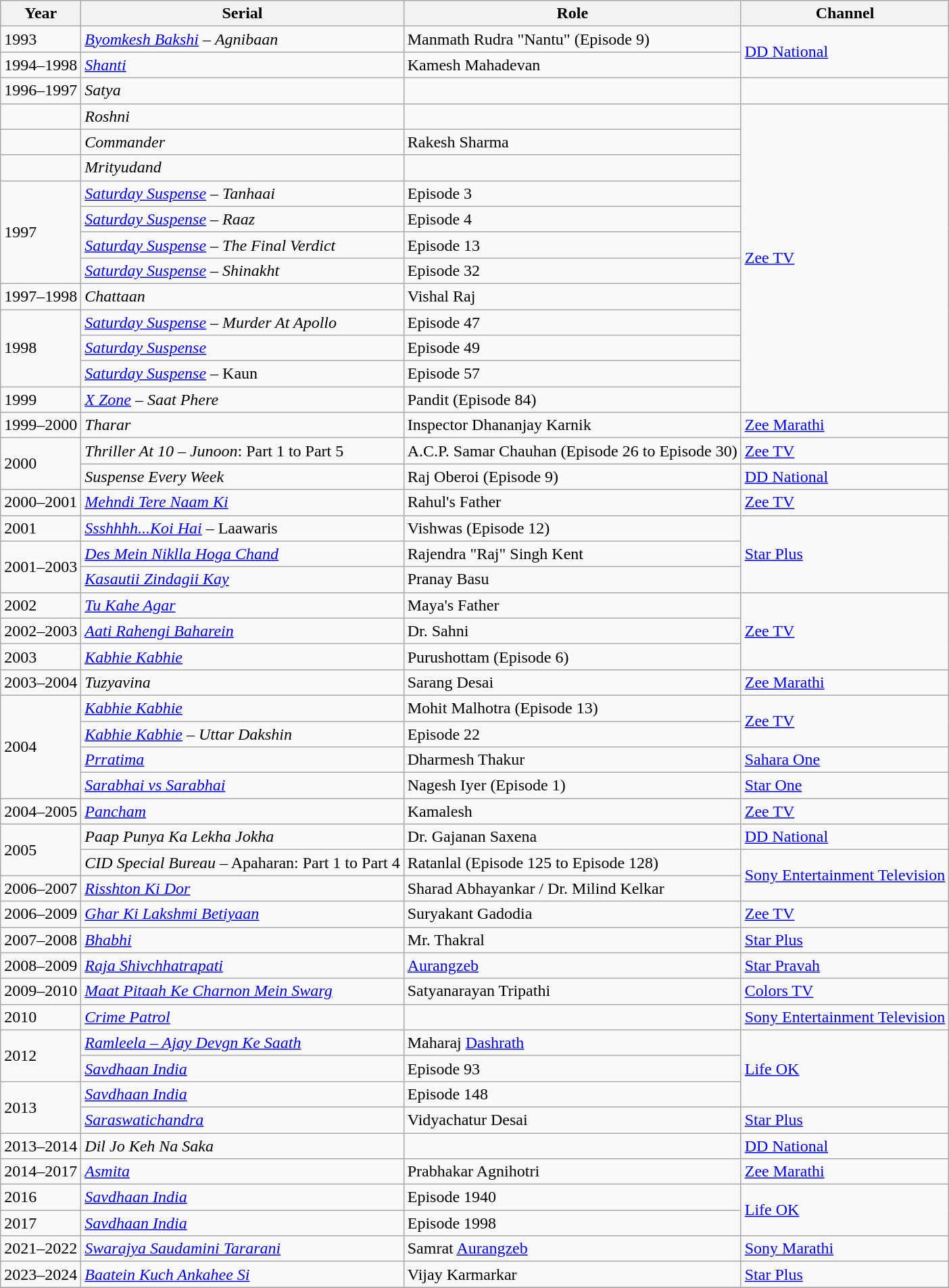<table class="wikitable sortable">
<tr>
<th>Year</th>
<th>Serial</th>
<th>Role</th>
<th>Channel</th>
</tr>
<tr>
<td>1993</td>
<td><em><a href='#'>Byomkesh Bakshi</a></em> – <em>Agnibaan</em></td>
<td>Manmath Rudra "Nantu" (Episode 9)</td>
<td rowspan = "2"><a href='#'>DD National</a></td>
</tr>
<tr>
<td>1994–1998</td>
<td><em><a href='#'> Shanti</a></em></td>
<td>Kamesh Mahadevan</td>
</tr>
<tr>
<td>1996–1997</td>
<td><em>Satya</em></td>
<td></td>
<td></td>
</tr>
<tr>
<td></td>
<td><em>Roshni</em></td>
<td></td>
<td rowspan = "12"><a href='#'>Zee TV</a></td>
</tr>
<tr>
<td></td>
<td><em>Commander</em></td>
<td>Rakesh Sharma</td>
</tr>
<tr>
<td></td>
<td><em>Mrityudand</em></td>
<td></td>
</tr>
<tr>
<td rowspan = "4">1997</td>
<td><em><a href='#'>Saturday Suspense</a></em> – <em>Tanhaai</em></td>
<td>Episode 3</td>
</tr>
<tr>
<td><em><a href='#'>Saturday Suspense</a></em> – <em>Raaz</em></td>
<td>Episode 4</td>
</tr>
<tr>
<td><em><a href='#'>Saturday Suspense</a></em> – <em>The Final Verdict</em></td>
<td>Episode 13</td>
</tr>
<tr>
<td><em><a href='#'>Saturday Suspense</a></em> – <em>Shinakht</em></td>
<td>Episode 32</td>
</tr>
<tr>
<td>1997–1998</td>
<td><em>Chattaan</em></td>
<td>Vishal Raj</td>
</tr>
<tr>
<td rowspan = "3">1998</td>
<td><em><a href='#'>Saturday Suspense</a></em> – <em>Murder At Apollo</em></td>
<td>Episode 47</td>
</tr>
<tr>
<td><em><a href='#'>Saturday Suspense</a></em></td>
<td>Episode 49</td>
</tr>
<tr>
<td><em><a href='#'>Saturday Suspense</a></em> – Kaun</td>
<td>Episode 57</td>
</tr>
<tr>
<td>1999</td>
<td><em><a href='#'>X Zone</a></em> – <em>Saat Phere</em></td>
<td>Pandit (Episode 84)</td>
</tr>
<tr>
<td>1999–2000</td>
<td><em>Tharar</em></td>
<td>Inspector Dhananjay Karnik</td>
<td><a href='#'>Zee Marathi</a></td>
</tr>
<tr>
<td rowspan = "2">2000</td>
<td><em>Thriller At 10</em> – <em>Junoon</em>: Part 1 to Part 5</td>
<td>A.C.P. Samar Chauhan (Episode 26 to Episode 30)</td>
<td><a href='#'>Zee TV</a></td>
</tr>
<tr>
<td><em>Suspense Every Week</em></td>
<td>Raj Oberoi (Episode 9)</td>
<td><a href='#'>DD National</a></td>
</tr>
<tr>
<td>2000–2001</td>
<td><em><a href='#'>Mehndi Tere Naam Ki</a></em></td>
<td>Rahul's Father</td>
<td><a href='#'>Zee TV</a></td>
</tr>
<tr>
<td>2001</td>
<td><em><a href='#'>Ssshhhh...Koi Hai</a></em> – Laawaris</td>
<td>Vishwas (Episode 12)</td>
<td rowspan = "3"><a href='#'>Star Plus</a></td>
</tr>
<tr>
<td rowspan = "2">2001–2003</td>
<td><em><a href='#'>Des Mein Niklla Hoga Chand</a></em></td>
<td>Rajendra "Raj" Singh Kent</td>
</tr>
<tr>
<td><em><a href='#'>Kasautii Zindagii Kay</a></em></td>
<td>Pranay Basu</td>
</tr>
<tr>
<td>2002</td>
<td><em><a href='#'>Tu Kahe Agar</a></em></td>
<td>Maya's Father</td>
<td rowspan = "3"><a href='#'>Zee TV</a></td>
</tr>
<tr>
<td>2002–2003</td>
<td><em><a href='#'>Aati Rahengi Baharein</a></em></td>
<td>Dr. Sahni</td>
</tr>
<tr>
<td>2003</td>
<td><em><a href='#'> Kabhie Kabhie</a></em></td>
<td>Purushottam (Episode 6)</td>
</tr>
<tr>
<td>2003–2004</td>
<td><em>Tuzyavina</em></td>
<td>Sarang Desai</td>
<td><a href='#'>Zee Marathi</a></td>
</tr>
<tr>
<td rowspan = "4">2004</td>
<td><em><a href='#'> Kabhie Kabhie</a></em></td>
<td>Mohit Malhotra (Episode 13)</td>
<td rowspan = "2"><a href='#'>Zee TV</a></td>
</tr>
<tr>
<td><em><a href='#'> Kabhie Kabhie</a></em> – <em>Uttar Dakshin</em></td>
<td>Episode 22</td>
</tr>
<tr>
<td><em><a href='#'>Prratima</a></em></td>
<td>Dharmesh Thakur</td>
<td><a href='#'>Sahara One</a></td>
</tr>
<tr>
<td><em><a href='#'>Sarabhai vs Sarabhai</a></em></td>
<td>Nagesh Iyer (Episode 1)</td>
<td><a href='#'> Star One</a></td>
</tr>
<tr>
<td>2004–2005</td>
<td><em><a href='#'> Pancham</a></em></td>
<td>Kamalesh</td>
<td><a href='#'>Zee TV</a></td>
</tr>
<tr>
<td rowspan = "2">2005</td>
<td><em>Paap Punya Ka Lekha Jokha</em></td>
<td>Dr. Gajanan Saxena</td>
<td><a href='#'>DD National</a></td>
</tr>
<tr>
<td><em>CID Special Bureau</em> – Apaharan: Part 1 to Part 4</td>
<td>Ratanlal (Episode 125 to Episode 128)</td>
<td rowspan = "2"><a href='#'>Sony Entertainment Television</a></td>
</tr>
<tr>
<td>2006–2007</td>
<td><em><a href='#'>Risshton Ki Dor</a></em></td>
<td>Sharad Abhayankar / Dr. Milind Kelkar</td>
</tr>
<tr>
<td>2006–2009</td>
<td><em><a href='#'>Ghar Ki Lakshmi Betiyaan</a></em></td>
<td>Suryakant Gadodia</td>
<td><a href='#'>Zee TV</a></td>
</tr>
<tr>
<td>2007–2008</td>
<td><em><a href='#'> Bhabhi</a></em></td>
<td>Mr. Thakral</td>
<td><a href='#'>Star Plus</a></td>
</tr>
<tr>
<td>2008–2009</td>
<td><em><a href='#'>Raja Shivchhatrapati</a></em></td>
<td><a href='#'>Aurangzeb</a></td>
<td><a href='#'>Star Pravah</a></td>
</tr>
<tr>
<td>2009–2010</td>
<td><em><a href='#'>Maat Pitaah Ke Charnon Mein Swarg</a></em></td>
<td>Satyanarayan Tripathi</td>
<td><a href='#'>Colors TV</a></td>
</tr>
<tr>
<td>2010</td>
<td><em><a href='#'> Crime Patrol</a></em></td>
<td></td>
<td><a href='#'>Sony Entertainment Television</a></td>
</tr>
<tr>
<td rowspan = "2">2012</td>
<td><em><a href='#'>Ramleela – Ajay Devgn Ke Saath</a></em></td>
<td>Maharaj <a href='#'>Dashrath</a></td>
<td rowspan = "3"><a href='#'>Life OK</a></td>
</tr>
<tr>
<td><em><a href='#'>Savdhaan India</a></em></td>
<td>Episode 93</td>
</tr>
<tr>
<td rowspan = "2">2013</td>
<td><em><a href='#'>Savdhaan India</a></em></td>
<td>Episode 148</td>
</tr>
<tr>
<td><em><a href='#'> Saraswatichandra</a></em></td>
<td>Vidyachatur Desai</td>
<td><a href='#'>Star Plus</a></td>
</tr>
<tr>
<td>2013–2014</td>
<td><em>Dil Jo Keh Na Saka</em></td>
<td></td>
<td><a href='#'>DD National</a></td>
</tr>
<tr>
<td>2014–2017</td>
<td><em><a href='#'> Asmita</a></em></td>
<td>Prabhakar Agnihotri</td>
<td><a href='#'>Zee Marathi</a></td>
</tr>
<tr>
<td>2016</td>
<td><em><a href='#'>Savdhaan India</a></em></td>
<td>Episode 1940</td>
<td rowspan = "2"><a href='#'>Life OK</a></td>
</tr>
<tr>
<td>2017</td>
<td><em><a href='#'>Savdhaan India</a></em></td>
<td>Episode 1998</td>
</tr>
<tr>
<td>2021–2022</td>
<td><em><a href='#'>Swarajya Saudamini Tararani</a></em></td>
<td>Samrat <a href='#'>Aurangzeb</a></td>
<td><a href='#'>Sony Marathi</a></td>
</tr>
<tr>
<td>2023–2024</td>
<td><em><a href='#'>Baatein Kuch Ankahee Si</a></em></td>
<td>Vijay Karmarkar</td>
<td><a href='#'>Star Plus</a></td>
</tr>
<tr>
</tr>
</table>
